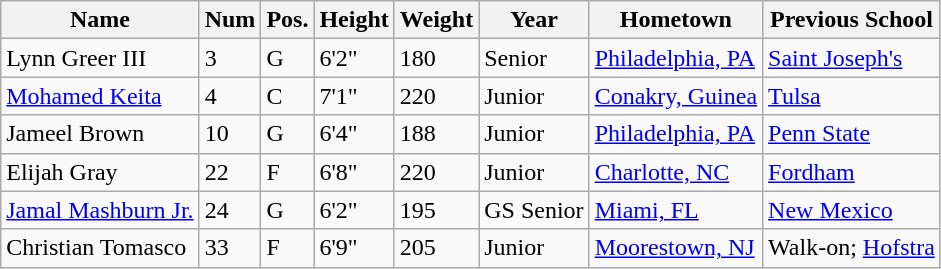<table class="wikitable sortable" border="1">
<tr>
<th>Name</th>
<th>Num</th>
<th>Pos.</th>
<th>Height</th>
<th>Weight</th>
<th>Year</th>
<th>Hometown</th>
<th class="unsortable">Previous School</th>
</tr>
<tr>
<td>Lynn Greer III</td>
<td>3</td>
<td>G</td>
<td>6'2"</td>
<td>180</td>
<td>Senior</td>
<td><a href='#'>Philadelphia, PA</a></td>
<td><a href='#'>Saint Joseph's</a></td>
</tr>
<tr>
<td><a href='#'>Mohamed Keita</a></td>
<td>4</td>
<td>C</td>
<td>7'1"</td>
<td>220</td>
<td>Junior</td>
<td><a href='#'>Conakry, Guinea</a></td>
<td><a href='#'>Tulsa</a></td>
</tr>
<tr>
<td>Jameel Brown</td>
<td>10</td>
<td>G</td>
<td>6'4"</td>
<td>188</td>
<td>Junior</td>
<td><a href='#'>Philadelphia, PA</a></td>
<td><a href='#'>Penn State</a></td>
</tr>
<tr>
<td>Elijah Gray</td>
<td>22</td>
<td>F</td>
<td>6'8"</td>
<td>220</td>
<td>Junior</td>
<td><a href='#'>Charlotte, NC</a></td>
<td><a href='#'>Fordham</a></td>
</tr>
<tr>
<td><a href='#'>Jamal Mashburn Jr.</a></td>
<td>24</td>
<td>G</td>
<td>6'2"</td>
<td>195</td>
<td>GS Senior</td>
<td><a href='#'>Miami, FL</a></td>
<td><a href='#'>New Mexico</a></td>
</tr>
<tr>
<td>Christian Tomasco</td>
<td>33</td>
<td>F</td>
<td>6'9"</td>
<td>205</td>
<td> Junior</td>
<td><a href='#'>Moorestown, NJ</a></td>
<td>Walk-on; <a href='#'>Hofstra</a></td>
</tr>
</table>
